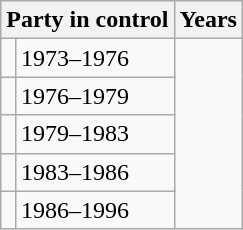<table class="wikitable">
<tr>
<th colspan="2">Party in control</th>
<th>Years</th>
</tr>
<tr>
<td></td>
<td>1973–1976</td>
</tr>
<tr>
<td></td>
<td>1976–1979</td>
</tr>
<tr>
<td></td>
<td>1979–1983</td>
</tr>
<tr>
<td></td>
<td>1983–1986</td>
</tr>
<tr>
<td></td>
<td>1986–1996</td>
</tr>
</table>
